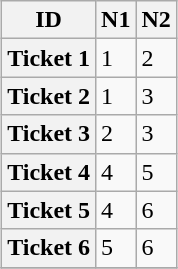<table class="wikitable defaultcenter" style="margin:0.5em auto">
<tr>
<th>ID</th>
<th>N1</th>
<th>N2</th>
</tr>
<tr>
<th>Ticket 1</th>
<td>1</td>
<td>2</td>
</tr>
<tr>
<th>Ticket 2</th>
<td>1</td>
<td>3</td>
</tr>
<tr>
<th>Ticket 3</th>
<td>2</td>
<td>3</td>
</tr>
<tr>
<th>Ticket 4</th>
<td>4</td>
<td>5</td>
</tr>
<tr>
<th>Ticket 5</th>
<td>4</td>
<td>6</td>
</tr>
<tr>
<th>Ticket 6</th>
<td>5</td>
<td>6</td>
</tr>
<tr>
</tr>
</table>
